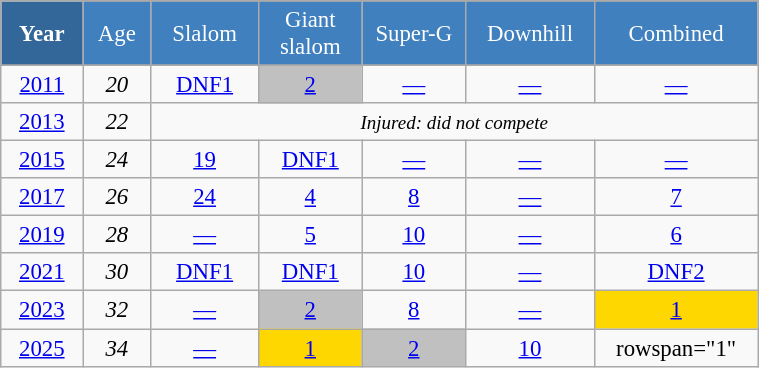<table class="wikitable" style="font-size:95%; text-align:center; border:grey solid 1px; border-collapse:collapse;" width="40%">
<tr style="background-color:#369; color:white;">
<td rowspan="2" colspan="1" width="4%"><strong>Year</strong></td>
</tr>
<tr style="background-color:#4180be; color:white;">
<td width="3%">Age</td>
<td width="5%">Slalom</td>
<td width="5%">Giant<br>slalom</td>
<td width="5%">Super-G</td>
<td width="5%">Downhill</td>
<td width="5%">Combined</td>
</tr>
<tr style="background-color:#8CB2D8; color:white;">
</tr>
<tr>
<td><a href='#'>2011</a></td>
<td><em>20</em></td>
<td><a href='#'>DNF1</a></td>
<td style="background:silver;"><a href='#'>2</a></td>
<td><a href='#'>—</a></td>
<td><a href='#'>—</a></td>
<td><a href='#'>—</a></td>
</tr>
<tr>
<td><a href='#'>2013</a></td>
<td><em>22</em></td>
<td colspan=5><small><em>Injured: did not compete</em></small></td>
</tr>
<tr>
<td><a href='#'>2015</a></td>
<td><em>24</em></td>
<td><a href='#'>19</a></td>
<td><a href='#'>DNF1</a></td>
<td><a href='#'>—</a></td>
<td><a href='#'>—</a></td>
<td><a href='#'>—</a></td>
</tr>
<tr>
<td><a href='#'>2017</a></td>
<td><em>26</em></td>
<td><a href='#'>24</a></td>
<td><a href='#'>4</a></td>
<td><a href='#'>8</a></td>
<td><a href='#'>—</a></td>
<td><a href='#'>7</a></td>
</tr>
<tr>
<td><a href='#'>2019</a></td>
<td><em>28</em></td>
<td><a href='#'>—</a></td>
<td><a href='#'>5</a></td>
<td><a href='#'>10</a></td>
<td><a href='#'>—</a></td>
<td><a href='#'>6</a></td>
</tr>
<tr>
<td><a href='#'>2021</a></td>
<td><em>30</em></td>
<td><a href='#'>DNF1</a></td>
<td><a href='#'>DNF1</a></td>
<td><a href='#'>10</a></td>
<td><a href='#'>—</a></td>
<td><a href='#'>DNF2</a></td>
</tr>
<tr>
<td><a href='#'>2023</a></td>
<td><em>32</em></td>
<td><a href='#'>—</a></td>
<td style="background:silver;"><a href='#'>2</a></td>
<td><a href='#'>8</a></td>
<td><a href='#'>—</a></td>
<td style="background:gold;"><a href='#'>1</a></td>
</tr>
<tr>
<td><a href='#'>2025</a></td>
<td><em>34</em></td>
<td><a href='#'>—</a></td>
<td style="background:gold;"><a href='#'>1</a></td>
<td style="background:silver;"><a href='#'>2</a></td>
<td><a href='#'>10</a></td>
<td>rowspan="1" </td>
</tr>
</table>
